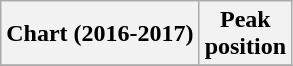<table class="wikitable sortable plainrowheaders" style="text-align:center">
<tr>
<th scope="col">Chart (2016-2017)</th>
<th scope="col">Peak<br>position</th>
</tr>
<tr>
</tr>
</table>
